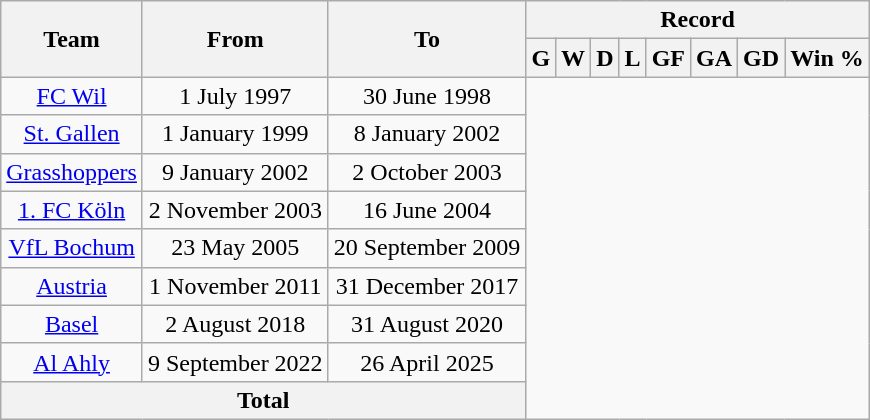<table class="wikitable" style="text-align: center">
<tr>
<th rowspan="2">Team</th>
<th rowspan="2">From</th>
<th rowspan="2">To</th>
<th colspan="8">Record</th>
</tr>
<tr>
<th>G</th>
<th>W</th>
<th>D</th>
<th>L</th>
<th>GF</th>
<th>GA</th>
<th>GD</th>
<th>Win %</th>
</tr>
<tr>
<td><a href='#'>FC Wil</a></td>
<td>1 July 1997</td>
<td>30 June 1998<br></td>
</tr>
<tr>
<td><a href='#'>St. Gallen</a></td>
<td>1 January 1999</td>
<td>8 January 2002<br></td>
</tr>
<tr>
<td><a href='#'>Grasshoppers</a></td>
<td>9 January 2002</td>
<td>2 October 2003<br></td>
</tr>
<tr>
<td><a href='#'>1. FC Köln</a></td>
<td>2 November 2003</td>
<td>16 June 2004<br></td>
</tr>
<tr>
<td><a href='#'>VfL Bochum</a></td>
<td>23 May 2005</td>
<td>20 September 2009<br></td>
</tr>
<tr>
<td><a href='#'>Austria</a></td>
<td>1 November 2011</td>
<td>31 December 2017<br></td>
</tr>
<tr>
<td><a href='#'>Basel</a></td>
<td>2 August 2018</td>
<td>31 August 2020<br></td>
</tr>
<tr>
<td><a href='#'>Al Ahly</a></td>
<td>9 September 2022</td>
<td>26 April 2025<br></td>
</tr>
<tr>
<th colspan="3">Total<br></th>
</tr>
</table>
